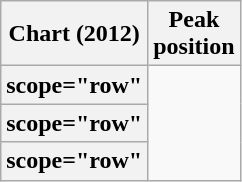<table class="wikitable plainrowheaders" style="text-align:center;">
<tr>
<th scope="col">Chart (2012)</th>
<th scope="col">Peak<br>position</th>
</tr>
<tr>
<th>scope="row" </th>
</tr>
<tr>
<th>scope="row" </th>
</tr>
<tr>
<th>scope="row" </th>
</tr>
</table>
